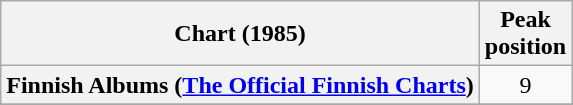<table class="wikitable sortable plainrowheaders" style="text-align:center">
<tr>
<th scope="col">Chart (1985)</th>
<th scope="col">Peak<br> position</th>
</tr>
<tr ->
<th scope="row">Finnish Albums (<a href='#'>The Official Finnish Charts</a>)</th>
<td align="center">9</td>
</tr>
<tr>
</tr>
<tr>
</tr>
</table>
